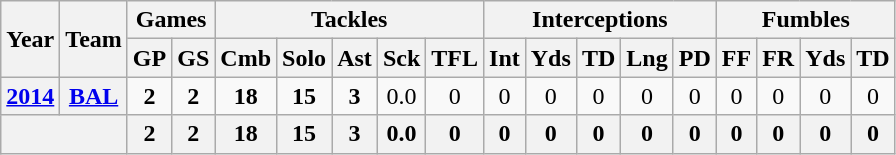<table class="wikitable" style="text-align:center">
<tr>
<th rowspan="2">Year</th>
<th rowspan="2">Team</th>
<th colspan="2">Games</th>
<th colspan="5">Tackles</th>
<th colspan="5">Interceptions</th>
<th colspan="4">Fumbles</th>
</tr>
<tr>
<th>GP</th>
<th>GS</th>
<th>Cmb</th>
<th>Solo</th>
<th>Ast</th>
<th>Sck</th>
<th>TFL</th>
<th>Int</th>
<th>Yds</th>
<th>TD</th>
<th>Lng</th>
<th>PD</th>
<th>FF</th>
<th>FR</th>
<th>Yds</th>
<th>TD</th>
</tr>
<tr>
<th><a href='#'>2014</a></th>
<th><a href='#'>BAL</a></th>
<td><strong>2</strong></td>
<td><strong>2</strong></td>
<td><strong>18</strong></td>
<td><strong>15</strong></td>
<td><strong>3</strong></td>
<td>0.0</td>
<td>0</td>
<td>0</td>
<td>0</td>
<td>0</td>
<td>0</td>
<td>0</td>
<td>0</td>
<td>0</td>
<td>0</td>
<td>0</td>
</tr>
<tr>
<th colspan="2"></th>
<th>2</th>
<th>2</th>
<th>18</th>
<th>15</th>
<th>3</th>
<th>0.0</th>
<th>0</th>
<th>0</th>
<th>0</th>
<th>0</th>
<th>0</th>
<th>0</th>
<th>0</th>
<th>0</th>
<th>0</th>
<th>0</th>
</tr>
</table>
